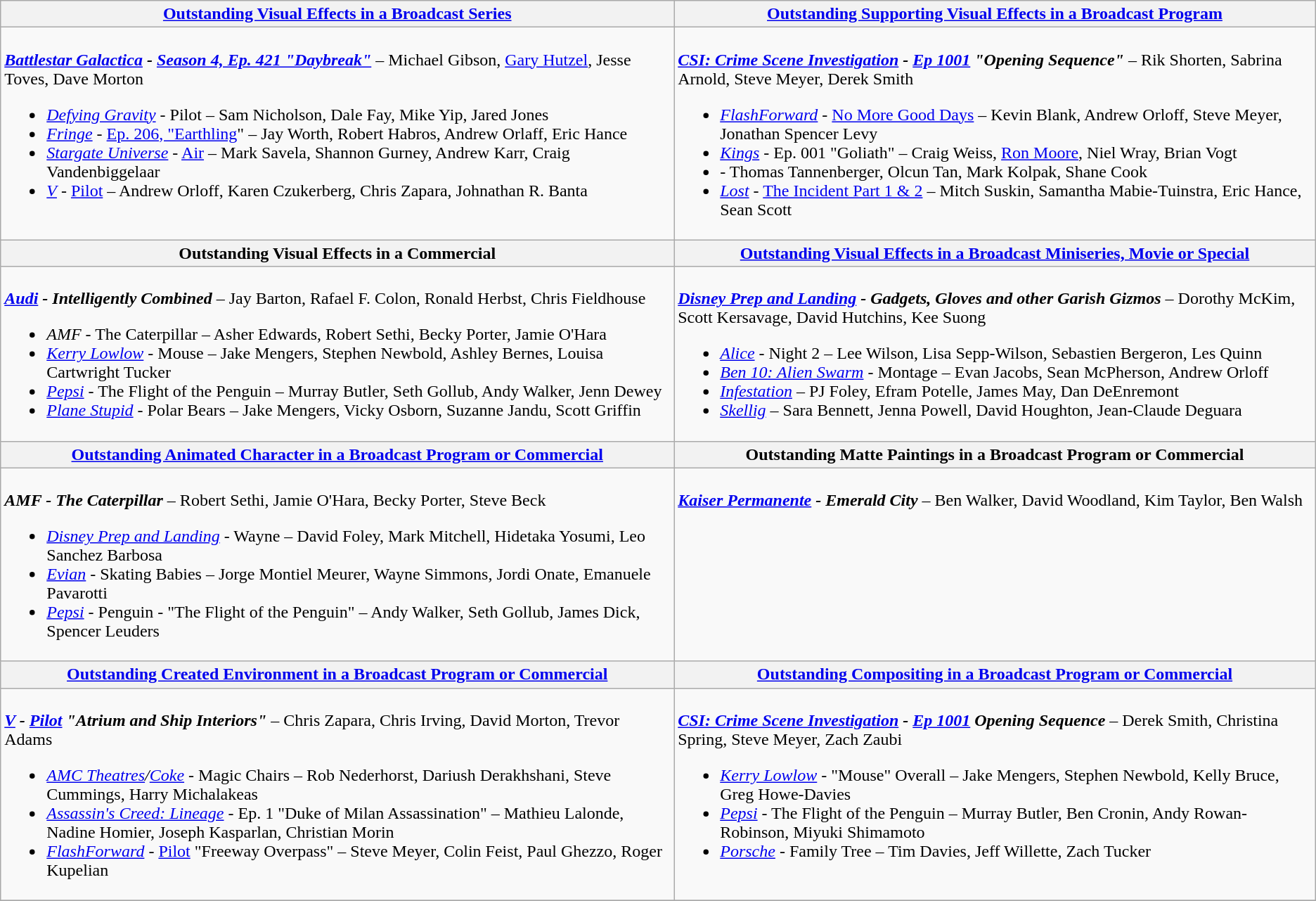<table class=wikitable style="width=100%">
<tr>
<th style="width=50%"><strong><a href='#'>Outstanding Visual Effects in a Broadcast Series</a></strong></th>
<th style="width=50%"><strong><a href='#'>Outstanding Supporting Visual Effects in a Broadcast Program</a></strong></th>
</tr>
<tr>
<td valign="top"><br><strong><em><a href='#'>Battlestar Galactica</a><em> - </em><a href='#'>Season 4, Ep. 421 "Daybreak"</a></em></strong> – Michael Gibson, <a href='#'>Gary Hutzel</a>, Jesse Toves, Dave Morton<ul><li><em><a href='#'>Defying Gravity</a></em> - Pilot – Sam Nicholson, Dale Fay, Mike Yip, Jared Jones</li><li><em><a href='#'>Fringe</a></em> - <a href='#'>Ep. 206, "Earthling</a>" – Jay Worth, Robert Habros, Andrew Orlaff, Eric Hance</li><li><em><a href='#'>Stargate Universe</a></em> - <a href='#'>Air</a> – Mark Savela, Shannon Gurney, Andrew Karr, Craig Vandenbiggelaar</li><li><em><a href='#'>V</a></em> - <a href='#'>Pilot</a> – Andrew Orloff, Karen Czukerberg, Chris Zapara, Johnathan R. Banta</li></ul></td>
<td valign="top"><br><strong><em><a href='#'>CSI: Crime Scene Investigation</a> - <a href='#'>Ep 1001</a> "Opening Sequence"</em></strong> – Rik Shorten, Sabrina Arnold, Steve Meyer, Derek Smith<ul><li><em><a href='#'>FlashForward</a></em> - <a href='#'>No More Good Days</a> – Kevin Blank, Andrew Orloff, Steve Meyer, Jonathan Spencer Levy</li><li><em><a href='#'>Kings</a></em> - Ep. 001 "Goliath" – Craig Weiss, <a href='#'>Ron Moore</a>, Niel Wray, Brian Vogt</li><li><em></em> - Thomas Tannenberger, Olcun Tan, Mark Kolpak, Shane Cook</li><li><em><a href='#'>Lost</a></em> - <a href='#'>The Incident Part 1 & 2</a> – Mitch Suskin, Samantha Mabie-Tuinstra, Eric Hance, Sean Scott</li></ul></td>
</tr>
<tr>
<th style="width=50%"><strong>Outstanding Visual Effects in a Commercial</strong></th>
<th style="width=50%"><strong><a href='#'>Outstanding Visual Effects in a Broadcast Miniseries, Movie or Special</a></strong></th>
</tr>
<tr>
<td valign="top"><br><strong><em><a href='#'>Audi</a> - Intelligently Combined</em></strong> – Jay Barton, Rafael F. Colon, Ronald Herbst, Chris Fieldhouse<ul><li><em>AMF</em> - The Caterpillar – Asher Edwards, Robert Sethi, Becky Porter, Jamie O'Hara</li><li><em><a href='#'>Kerry Lowlow</a></em> - Mouse – Jake Mengers, Stephen Newbold, Ashley Bernes, Louisa Cartwright Tucker</li><li><em><a href='#'>Pepsi</a></em> - The Flight of the Penguin – Murray Butler, Seth Gollub, Andy Walker, Jenn Dewey</li><li><em><a href='#'>Plane Stupid</a></em> - Polar Bears – Jake Mengers, Vicky Osborn, Suzanne Jandu, Scott Griffin</li></ul></td>
<td valign="top"><br><strong><em><a href='#'>Disney Prep and Landing</a><em> - </em>Gadgets, Gloves and other Garish Gizmos</em></strong> – Dorothy McKim, Scott Kersavage, David Hutchins, Kee Suong<ul><li><em><a href='#'>Alice</a></em> - Night 2 – Lee Wilson, Lisa Sepp-Wilson, Sebastien Bergeron, Les Quinn</li><li><em><a href='#'>Ben 10: Alien Swarm</a></em> - Montage – Evan Jacobs, Sean McPherson, Andrew Orloff</li><li><em><a href='#'>Infestation</a></em> – PJ Foley, Efram Potelle, James May, Dan DeEnremont</li><li><em><a href='#'>Skellig</a></em> – Sara Bennett, Jenna Powell, David Houghton, Jean-Claude Deguara</li></ul></td>
</tr>
<tr>
<th style="width=50%"><strong><a href='#'>Outstanding Animated Character in a Broadcast Program or Commercial</a></strong></th>
<th style="width=50%"><strong>Outstanding Matte Paintings in a Broadcast Program or Commercial</strong></th>
</tr>
<tr>
<td valign="top"><br><strong><em>AMF - The Caterpillar</em></strong> – Robert Sethi, Jamie O'Hara, Becky Porter, Steve Beck<ul><li><em><a href='#'>Disney Prep and Landing</a></em> - Wayne – David Foley, Mark Mitchell, Hidetaka Yosumi, Leo Sanchez Barbosa</li><li><em><a href='#'>Evian</a></em> - Skating Babies – Jorge Montiel Meurer, Wayne Simmons, Jordi Onate, Emanuele Pavarotti</li><li><em><a href='#'>Pepsi</a></em> - Penguin - "The Flight of the Penguin" – Andy Walker, Seth Gollub, James Dick, Spencer Leuders</li></ul></td>
<td valign="top"><br><strong><em><a href='#'>Kaiser Permanente</a> - Emerald City</em></strong> – Ben Walker, David Woodland, Kim Taylor, Ben Walsh</td>
</tr>
<tr>
<th style="width=50%"><strong><a href='#'>Outstanding Created Environment in a Broadcast Program or Commercial</a></strong></th>
<th style="width=50%"><strong><a href='#'>Outstanding Compositing in a Broadcast Program or Commercial</a></strong></th>
</tr>
<tr>
<td valign="top"><br><strong><em><a href='#'>V</a> - <a href='#'>Pilot</a> "Atrium and Ship Interiors"</em></strong> – Chris Zapara, Chris Irving, David Morton, Trevor Adams<ul><li><em><a href='#'>AMC Theatres</a>/<a href='#'>Coke</a></em> - Magic Chairs – Rob Nederhorst, Dariush Derakhshani, Steve Cummings, Harry Michalakeas</li><li><em><a href='#'>Assassin's Creed: Lineage</a></em> - Ep. 1 "Duke of Milan Assassination" – Mathieu Lalonde, Nadine Homier, Joseph Kasparlan, Christian Morin</li><li><em><a href='#'>FlashForward</a></em> - <a href='#'>Pilot</a> "Freeway Overpass" – Steve Meyer, Colin Feist, Paul Ghezzo, Roger Kupelian</li></ul></td>
<td valign="top"><br><strong><em><a href='#'>CSI: Crime Scene Investigation</a> - <a href='#'>Ep 1001</a> Opening Sequence</em></strong> – Derek Smith, Christina Spring, Steve Meyer, Zach Zaubi<ul><li><em><a href='#'>Kerry Lowlow</a></em> - "Mouse" Overall – Jake Mengers, Stephen Newbold, Kelly Bruce, Greg Howe-Davies</li><li><em><a href='#'>Pepsi</a></em> - The Flight of the Penguin – Murray Butler, Ben Cronin, Andy Rowan-Robinson, Miyuki Shimamoto</li><li><em><a href='#'>Porsche</a></em> - Family Tree – Tim Davies, Jeff Willette, Zach Tucker</li></ul></td>
</tr>
<tr>
</tr>
</table>
